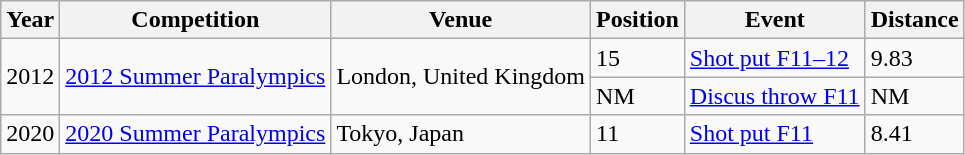<table class="wikitable">
<tr>
<th>Year</th>
<th>Competition</th>
<th>Venue</th>
<th>Position</th>
<th>Event</th>
<th>Distance</th>
</tr>
<tr>
<td rowspan="2">2012</td>
<td rowspan="2"><a href='#'>2012 Summer Paralympics</a></td>
<td rowspan="2">London, United Kingdom</td>
<td>15</td>
<td><a href='#'>Shot put F11–12</a></td>
<td>9.83</td>
</tr>
<tr>
<td>NM</td>
<td><a href='#'>Discus throw F11</a></td>
<td>NM</td>
</tr>
<tr>
<td>2020</td>
<td><a href='#'>2020 Summer Paralympics</a></td>
<td>Tokyo, Japan</td>
<td>11</td>
<td><a href='#'>Shot put F11</a></td>
<td>8.41</td>
</tr>
</table>
